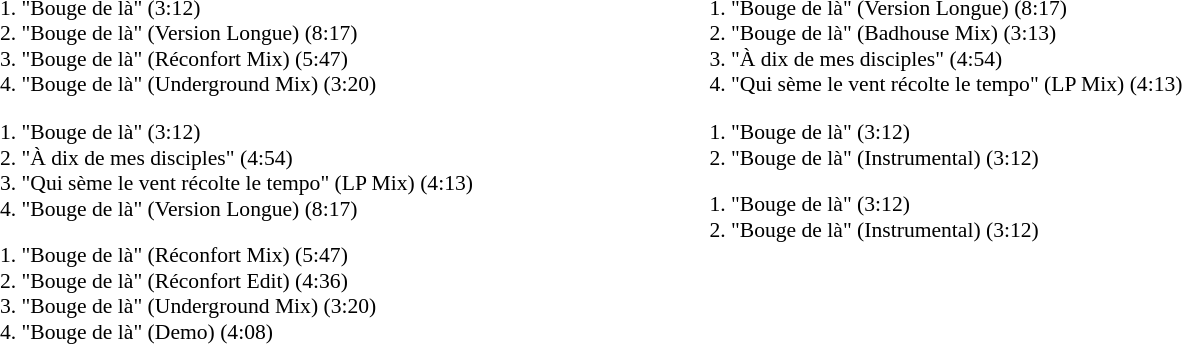<table width=75% style="font-size:90%;">
<tr>
<td valign="top"><br><ol><li>"Bouge de là" (3:12)</li><li>"Bouge de là" (Version Longue) (8:17)</li><li>"Bouge de là" (Réconfort Mix) (5:47)</li><li>"Bouge de là" (Underground Mix) (3:20)</li></ol><ol><li>"Bouge de là" (3:12)</li><li>"À dix de mes disciples" (4:54)</li><li>"Qui sème le vent récolte le tempo" (LP Mix) (4:13)</li><li>"Bouge de là" (Version Longue) (8:17)</li></ol><ol><li>"Bouge de là" (Réconfort Mix) (5:47)</li><li>"Bouge de là" (Réconfort Edit) (4:36)</li><li>"Bouge de là" (Underground Mix) (3:20)</li><li>"Bouge de là" (Demo) (4:08)</li></ol></td>
<td valign="top"><br><ol><li>"Bouge de là" (Version Longue) (8:17)</li><li>"Bouge de là" (Badhouse Mix) (3:13)</li><li>"À dix de mes disciples" (4:54)</li><li>"Qui sème le vent récolte le tempo" (LP Mix) (4:13)</li></ol><ol><li>"Bouge de là" (3:12)</li><li>"Bouge de là" (Instrumental) (3:12)</li></ol><ol><li>"Bouge de là" (3:12)</li><li>"Bouge de là" (Instrumental) (3:12)</li></ol></td>
</tr>
</table>
